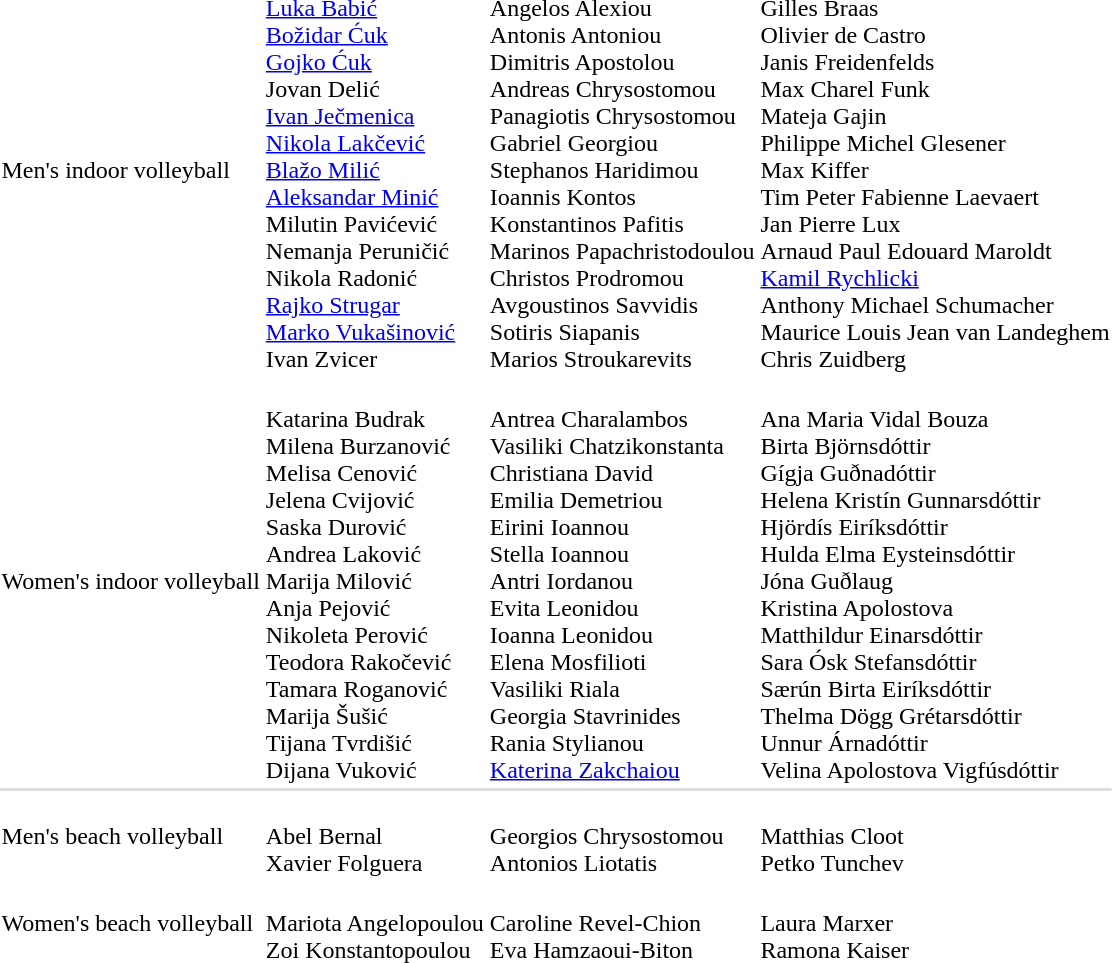<table>
<tr>
<td>Men's indoor volleyball</td>
<td valign=top><br><a href='#'>Luka Babić</a><br><a href='#'>Božidar Ćuk</a><br><a href='#'>Gojko Ćuk</a><br>Jovan Delić<br><a href='#'>Ivan Ječmenica</a><br><a href='#'>Nikola Lakčević</a><br><a href='#'>Blažo Milić</a><br><a href='#'>Aleksandar Minić</a><br>Milutin Pavićević<br>Nemanja Peruničić<br>Nikola Radonić<br><a href='#'>Rajko Strugar</a><br><a href='#'>Marko Vukašinović</a><br>Ivan Zvicer</td>
<td valign=top nowrap><br>Angelos Alexiou<br>Antonis Antoniou<br>Dimitris Apostolou<br>Andreas Chrysostomou<br>Panagiotis Chrysostomou<br>Gabriel Georgiou<br>Stephanos Haridimou<br>Ioannis Kontos<br>Konstantinos Pafitis<br>Marinos Papachristodoulou<br>Christos Prodromou<br>Avgoustinos Savvidis<br>Sotiris Siapanis<br>Marios Stroukarevits</td>
<td valign=top nowrap><br>Gilles Braas<br>Olivier de Castro<br>Janis Freidenfelds<br>Max Charel Funk<br>Mateja Gajin<br>Philippe Michel Glesener<br>Max Kiffer<br>Tim Peter Fabienne Laevaert<br>Jan Pierre Lux<br>Arnaud Paul Edouard Maroldt<br><a href='#'>Kamil Rychlicki</a><br>Anthony Michael Schumacher<br>Maurice Louis Jean van Landeghem<br>Chris Zuidberg</td>
</tr>
<tr>
<td>Women's indoor volleyball</td>
<td valign=top><br>Katarina Budrak<br>Milena Burzanović<br>Melisa Cenović<br>Jelena Cvijović<br>Saska Durović<br>Andrea Laković<br>Marija Milović<br>Anja Pejović<br>Nikoleta Perović<br>Teodora Rakočević<br>Tamara Roganović<br>Marija Šušić<br>Tijana Tvrdišić<br>Dijana Vuković</td>
<td valign=top><br>Antrea Charalambos<br>Vasiliki Chatzikonstanta<br>Christiana David<br>Emilia Demetriou<br>Eirini Ioannou<br>Stella Ioannou<br>Antri Iordanou<br>Evita Leonidou<br>Ioanna Leonidou<br>Elena Mosfilioti<br>Vasiliki Riala<br>Georgia Stavrinides<br>Rania Stylianou<br><a href='#'>Katerina Zakchaiou</a></td>
<td valign=top><br>Ana Maria Vidal Bouza<br>Birta Björnsdóttir<br>Gígja Guðnadóttir<br>Helena Kristín Gunnarsdóttir<br>Hjördís Eiríksdóttir<br>Hulda Elma Eysteinsdóttir<br>Jóna Guðlaug<br>Kristina Apolostova<br>Matthildur Einarsdóttir<br>Sara Ósk Stefansdóttir<br>Særún Birta Eiríksdóttir<br>Thelma Dögg Grétarsdóttir<br>Unnur Árnadóttir<br>Velina Apolostova Vigfúsdóttir</td>
</tr>
<tr bgcolor=#DDDDDD>
<td colspan=4></td>
</tr>
<tr>
<td>Men's beach volleyball</td>
<td><br>Abel Bernal<br>Xavier Folguera</td>
<td><br>Georgios Chrysostomou<br>Antonios Liotatis</td>
<td><br>Matthias Cloot<br>Petko Tunchev</td>
</tr>
<tr>
<td>Women's beach volleyball</td>
<td nowrap><br>Mariota Angelopoulou<br>Zoi Konstantopoulou</td>
<td><br>Caroline Revel-Chion<br>Eva Hamzaoui-Biton</td>
<td><br>Laura Marxer<br>Ramona Kaiser</td>
</tr>
</table>
